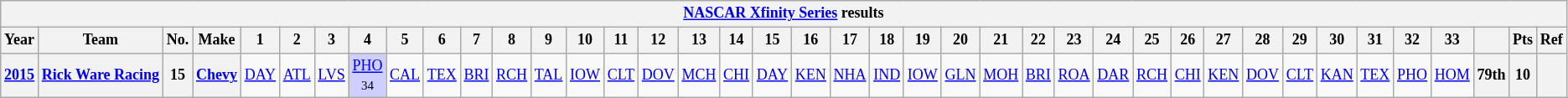<table class="wikitable" style="text-align:center; font-size:75%">
<tr>
<th colspan=42><a href='#'>NASCAR Xfinity Series</a> results</th>
</tr>
<tr>
<th>Year</th>
<th>Team</th>
<th>No.</th>
<th>Make</th>
<th>1</th>
<th>2</th>
<th>3</th>
<th>4</th>
<th>5</th>
<th>6</th>
<th>7</th>
<th>8</th>
<th>9</th>
<th>10</th>
<th>11</th>
<th>12</th>
<th>13</th>
<th>14</th>
<th>15</th>
<th>16</th>
<th>17</th>
<th>18</th>
<th>19</th>
<th>20</th>
<th>21</th>
<th>22</th>
<th>23</th>
<th>24</th>
<th>25</th>
<th>26</th>
<th>27</th>
<th>28</th>
<th>29</th>
<th>30</th>
<th>31</th>
<th>32</th>
<th>33</th>
<th></th>
<th>Pts</th>
<th>Ref</th>
</tr>
<tr>
<th><a href='#'>2015</a></th>
<th><a href='#'>Rick Ware Racing</a></th>
<th>15</th>
<th><a href='#'>Chevy</a></th>
<td><a href='#'>DAY</a></td>
<td><a href='#'>ATL</a></td>
<td><a href='#'>LVS</a></td>
<td style="background:#CFCFFF;"><a href='#'>PHO</a><br><small>34</small></td>
<td><a href='#'>CAL</a></td>
<td><a href='#'>TEX</a></td>
<td><a href='#'>BRI</a></td>
<td><a href='#'>RCH</a></td>
<td><a href='#'>TAL</a></td>
<td><a href='#'>IOW</a></td>
<td><a href='#'>CLT</a></td>
<td><a href='#'>DOV</a></td>
<td><a href='#'>MCH</a></td>
<td><a href='#'>CHI</a></td>
<td><a href='#'>DAY</a></td>
<td><a href='#'>KEN</a></td>
<td><a href='#'>NHA</a></td>
<td><a href='#'>IND</a></td>
<td><a href='#'>IOW</a></td>
<td><a href='#'>GLN</a></td>
<td><a href='#'>MOH</a></td>
<td><a href='#'>BRI</a></td>
<td><a href='#'>ROA</a></td>
<td><a href='#'>DAR</a></td>
<td><a href='#'>RCH</a></td>
<td><a href='#'>CHI</a></td>
<td><a href='#'>KEN</a></td>
<td><a href='#'>DOV</a></td>
<td><a href='#'>CLT</a></td>
<td><a href='#'>KAN</a></td>
<td><a href='#'>TEX</a></td>
<td><a href='#'>PHO</a></td>
<td><a href='#'>HOM</a></td>
<th>79th</th>
<th>10</th>
<th></th>
</tr>
</table>
